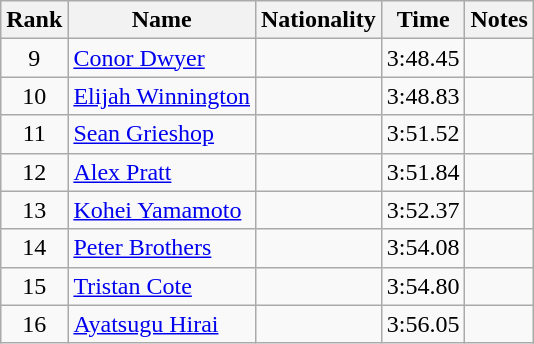<table class="wikitable sortable" style="text-align:center">
<tr>
<th>Rank</th>
<th>Name</th>
<th>Nationality</th>
<th>Time</th>
<th>Notes</th>
</tr>
<tr>
<td>9</td>
<td align=left><a href='#'>Conor Dwyer</a></td>
<td align=left></td>
<td>3:48.45</td>
<td></td>
</tr>
<tr>
<td>10</td>
<td align=left><a href='#'>Elijah Winnington</a></td>
<td align=left></td>
<td>3:48.83</td>
<td></td>
</tr>
<tr>
<td>11</td>
<td align=left><a href='#'>Sean Grieshop</a></td>
<td align=left></td>
<td>3:51.52</td>
<td></td>
</tr>
<tr>
<td>12</td>
<td align=left><a href='#'>Alex Pratt</a></td>
<td align=left></td>
<td>3:51.84</td>
<td></td>
</tr>
<tr>
<td>13</td>
<td align=left><a href='#'>Kohei Yamamoto</a></td>
<td align=left></td>
<td>3:52.37</td>
<td></td>
</tr>
<tr>
<td>14</td>
<td align=left><a href='#'>Peter Brothers</a></td>
<td align=left></td>
<td>3:54.08</td>
<td></td>
</tr>
<tr>
<td>15</td>
<td align=left><a href='#'>Tristan Cote</a></td>
<td align=left></td>
<td>3:54.80</td>
<td></td>
</tr>
<tr>
<td>16</td>
<td align=left><a href='#'>Ayatsugu Hirai</a></td>
<td align=left></td>
<td>3:56.05</td>
<td></td>
</tr>
</table>
